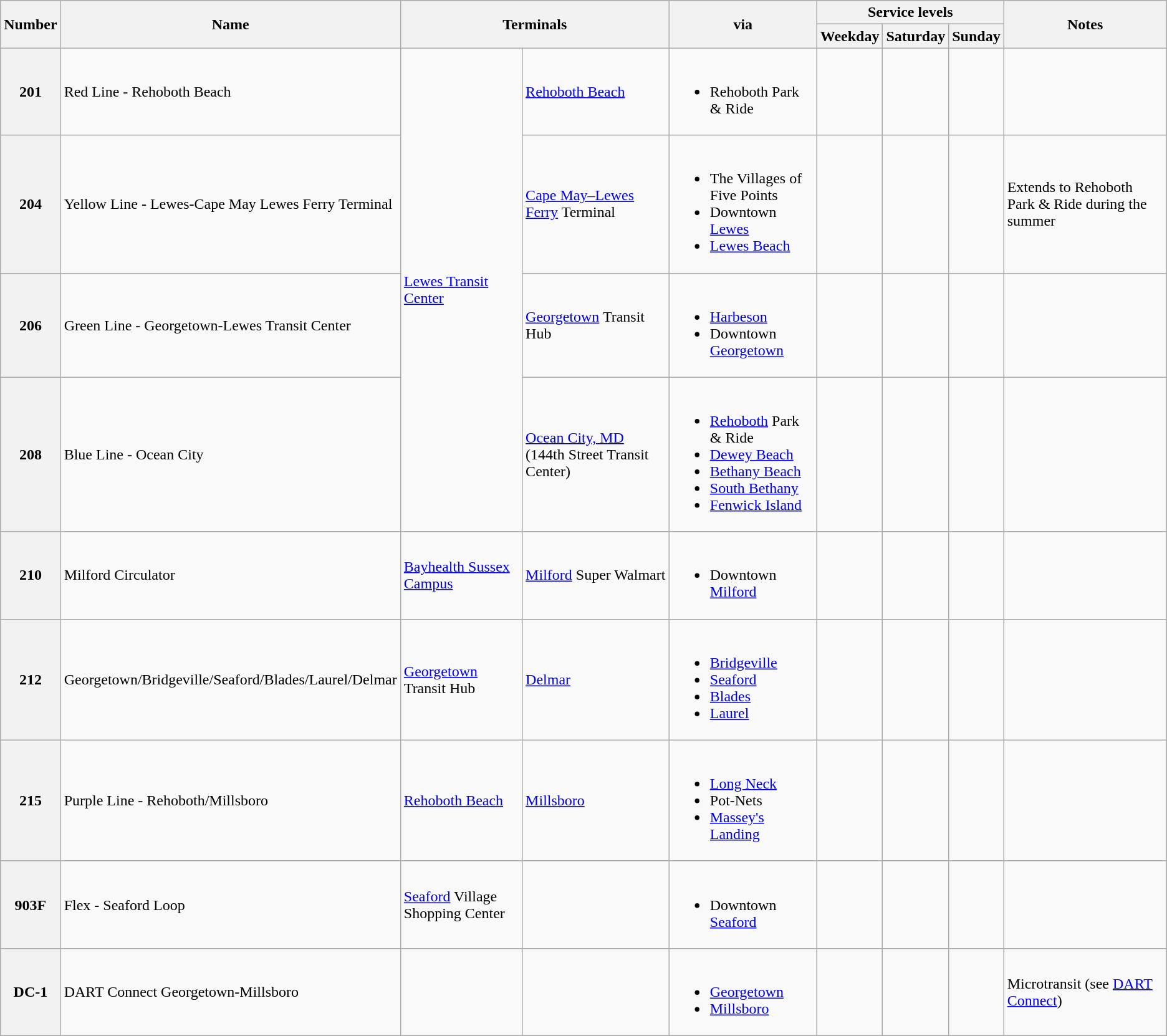<table class="wikitable">
<tr>
<th rowspan="2">Number</th>
<th rowspan="2">Name</th>
<th colspan="2" rowspan="2">Terminals</th>
<th rowspan="2">via</th>
<th colspan="3">Service levels</th>
<th rowspan="2">Notes</th>
</tr>
<tr>
<th>Weekday</th>
<th>Saturday</th>
<th>Sunday</th>
</tr>
<tr>
<th id="201">201</th>
<td>Red Line - Rehoboth Beach</td>
<td rowspan="4"><a href='#'>Lewes Transit Center</a></td>
<td><a href='#'>Rehoboth Beach</a></td>
<td><br><ul><li>Rehoboth Park & Ride</li></ul></td>
<td></td>
<td></td>
<td></td>
<td></td>
</tr>
<tr>
<th id="204">204</th>
<td>Yellow Line - Lewes-Cape May Lewes Ferry Terminal</td>
<td><a href='#'>Cape May–Lewes Ferry</a> Terminal</td>
<td><br><ul><li>The Villages of Five Points</li><li>Downtown <a href='#'>Lewes</a></li><li><a href='#'>Lewes Beach</a></li></ul></td>
<td></td>
<td></td>
<td></td>
<td>Extends to Rehoboth Park & Ride during the summer<br></td>
</tr>
<tr>
<th id="206">206</th>
<td>Green Line - Georgetown-Lewes Transit Center</td>
<td><a href='#'>Georgetown</a> Transit Hub</td>
<td><br><ul><li><a href='#'>Harbeson</a></li><li>Downtown <a href='#'>Georgetown</a></li></ul></td>
<td></td>
<td></td>
<td></td>
<td></td>
</tr>
<tr>
<th id="208">208</th>
<td>Blue Line - Ocean City</td>
<td><a href='#'>Ocean City, MD</a> (144th Street Transit Center)</td>
<td><br><ul><li><a href='#'>Rehoboth</a> Park & Ride</li><li><a href='#'>Dewey Beach</a></li><li><a href='#'>Bethany Beach</a></li><li><a href='#'>South Bethany</a></li><li><a href='#'>Fenwick Island</a></li></ul></td>
<td></td>
<td></td>
<td></td>
<td></td>
</tr>
<tr>
<th id="210">210</th>
<td>Milford Circulator</td>
<td><a href='#'>Bayhealth Sussex Campus</a></td>
<td><a href='#'>Milford</a> Super Walmart</td>
<td><br><ul><li>Downtown <a href='#'>Milford</a></li></ul></td>
<td></td>
<td></td>
<td></td>
<td></td>
</tr>
<tr>
<th id="212">212</th>
<td>Georgetown/Bridgeville/Seaford/Blades/Laurel/Delmar</td>
<td><a href='#'>Georgetown</a> Transit Hub</td>
<td><a href='#'>Delmar</a></td>
<td><br><ul><li><a href='#'>Bridgeville</a></li><li><a href='#'>Seaford</a></li><li><a href='#'>Blades</a></li><li><a href='#'>Laurel</a></li></ul></td>
<td></td>
<td></td>
<td></td>
<td></td>
</tr>
<tr>
<th id="215">215</th>
<td>Purple Line - Rehoboth/Millsboro</td>
<td><a href='#'>Rehoboth Beach</a></td>
<td><a href='#'>Millsboro</a></td>
<td><br><ul><li><a href='#'>Long Neck</a></li><li>Pot-Nets</li><li><a href='#'>Massey's Landing</a></li></ul></td>
<td></td>
<td></td>
<td></td>
<td></td>
</tr>
<tr>
<th id="903F">903F</th>
<td>Flex - Seaford Loop</td>
<td><a href='#'>Seaford</a> Village Shopping Center</td>
<td></td>
<td><br><ul><li>Downtown <a href='#'>Seaford</a></li></ul></td>
<td></td>
<td></td>
<td></td>
<td></td>
</tr>
<tr>
<th id="DC-1">DC-1</th>
<td>DART Connect Georgetown-Millsboro</td>
<td></td>
<td></td>
<td><br><ul><li><a href='#'>Georgetown</a></li><li><a href='#'>Millsboro</a></li></ul></td>
<td></td>
<td></td>
<td></td>
<td>Microtransit (see <a href='#'>DART Connect</a>)<br></td>
</tr>
</table>
